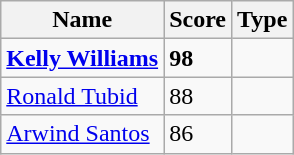<table class=wikitable>
<tr>
<th>Name</th>
<th>Score</th>
<th>Type</th>
</tr>
<tr>
<td><strong><a href='#'>Kelly Williams</a></strong></td>
<td><strong>98</strong></td>
<td></td>
</tr>
<tr>
<td><a href='#'>Ronald Tubid</a></td>
<td>88</td>
<td></td>
</tr>
<tr>
<td><a href='#'>Arwind Santos</a></td>
<td>86</td>
<td></td>
</tr>
</table>
